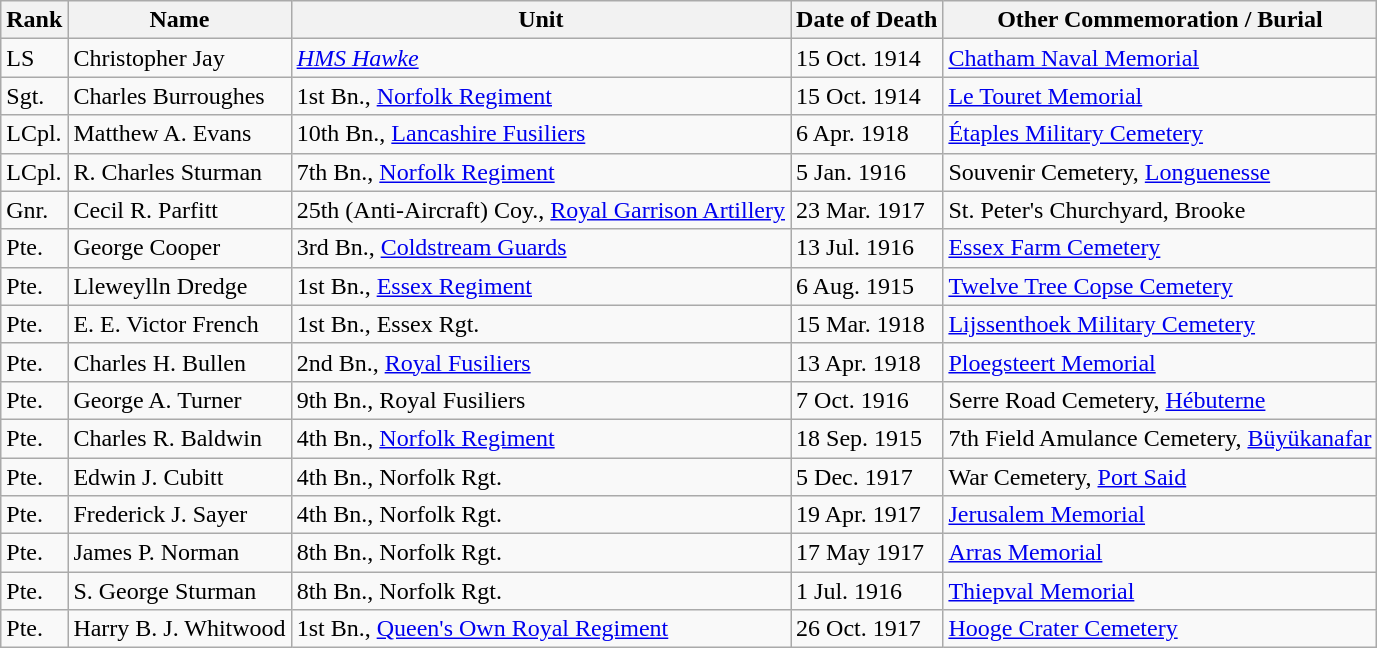<table class="wikitable">
<tr>
<th>Rank</th>
<th>Name</th>
<th>Unit</th>
<th>Date of Death</th>
<th>Other Commemoration / Burial</th>
</tr>
<tr>
<td>LS</td>
<td>Christopher Jay</td>
<td><em><a href='#'>HMS Hawke</a></em></td>
<td>15 Oct. 1914</td>
<td><a href='#'>Chatham Naval Memorial</a></td>
</tr>
<tr>
<td>Sgt.</td>
<td>Charles Burroughes</td>
<td>1st Bn., <a href='#'>Norfolk Regiment</a></td>
<td>15 Oct. 1914</td>
<td><a href='#'>Le Touret Memorial</a></td>
</tr>
<tr>
<td>LCpl.</td>
<td>Matthew A. Evans</td>
<td>10th Bn., <a href='#'>Lancashire Fusiliers</a></td>
<td>6 Apr. 1918</td>
<td><a href='#'>Étaples Military Cemetery</a></td>
</tr>
<tr>
<td>LCpl.</td>
<td>R. Charles Sturman</td>
<td>7th Bn., <a href='#'>Norfolk Regiment</a></td>
<td>5 Jan. 1916</td>
<td>Souvenir Cemetery, <a href='#'>Longuenesse</a></td>
</tr>
<tr>
<td>Gnr.</td>
<td>Cecil R. Parfitt</td>
<td>25th (Anti-Aircraft) Coy., <a href='#'>Royal Garrison Artillery</a></td>
<td>23 Mar. 1917</td>
<td>St. Peter's Churchyard, Brooke</td>
</tr>
<tr>
<td>Pte.</td>
<td>George Cooper</td>
<td>3rd Bn., <a href='#'>Coldstream Guards</a></td>
<td>13 Jul. 1916</td>
<td><a href='#'>Essex Farm Cemetery</a></td>
</tr>
<tr>
<td>Pte.</td>
<td>Lleweylln Dredge</td>
<td>1st Bn., <a href='#'>Essex Regiment</a></td>
<td>6 Aug. 1915</td>
<td><a href='#'>Twelve Tree Copse Cemetery</a></td>
</tr>
<tr>
<td>Pte.</td>
<td>E. E. Victor French</td>
<td>1st Bn., Essex Rgt.</td>
<td>15 Mar. 1918</td>
<td><a href='#'>Lijssenthoek Military Cemetery</a></td>
</tr>
<tr>
<td>Pte.</td>
<td>Charles H. Bullen</td>
<td>2nd Bn., <a href='#'>Royal Fusiliers</a></td>
<td>13 Apr. 1918</td>
<td><a href='#'>Ploegsteert Memorial</a></td>
</tr>
<tr>
<td>Pte.</td>
<td>George A. Turner</td>
<td>9th Bn., Royal Fusiliers</td>
<td>7 Oct. 1916</td>
<td>Serre Road Cemetery, <a href='#'>Hébuterne</a></td>
</tr>
<tr>
<td>Pte.</td>
<td>Charles R. Baldwin</td>
<td>4th Bn., <a href='#'>Norfolk Regiment</a></td>
<td>18 Sep. 1915</td>
<td>7th Field Amulance Cemetery, <a href='#'>Büyükanafar</a></td>
</tr>
<tr>
<td>Pte.</td>
<td>Edwin J. Cubitt</td>
<td>4th Bn., Norfolk Rgt.</td>
<td>5 Dec. 1917</td>
<td>War Cemetery, <a href='#'>Port Said</a></td>
</tr>
<tr>
<td>Pte.</td>
<td>Frederick J. Sayer</td>
<td>4th Bn., Norfolk Rgt.</td>
<td>19 Apr. 1917</td>
<td><a href='#'>Jerusalem Memorial</a></td>
</tr>
<tr>
<td>Pte.</td>
<td>James P. Norman</td>
<td>8th Bn., Norfolk Rgt.</td>
<td>17 May 1917</td>
<td><a href='#'>Arras Memorial</a></td>
</tr>
<tr>
<td>Pte.</td>
<td>S. George Sturman</td>
<td>8th Bn., Norfolk Rgt.</td>
<td>1 Jul. 1916</td>
<td><a href='#'>Thiepval Memorial</a></td>
</tr>
<tr>
<td>Pte.</td>
<td>Harry B. J. Whitwood</td>
<td>1st Bn., <a href='#'>Queen's Own Royal Regiment</a></td>
<td>26 Oct. 1917</td>
<td><a href='#'>Hooge Crater Cemetery</a></td>
</tr>
</table>
